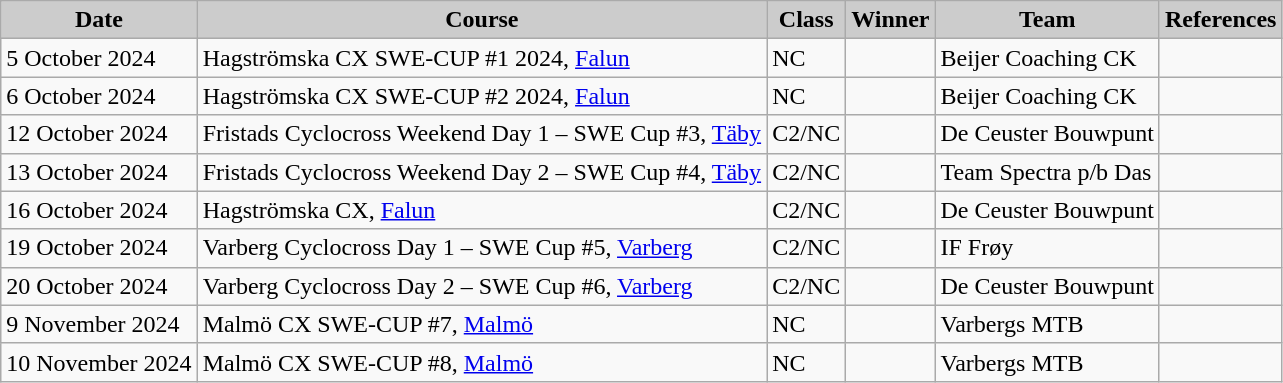<table class="wikitable sortable alternance ">
<tr>
<th scope="col" style="background-color:#CCCCCC;">Date</th>
<th scope="col" style="background-color:#CCCCCC;">Course</th>
<th scope="col" style="background-color:#CCCCCC;">Class</th>
<th scope="col" style="background-color:#CCCCCC;">Winner</th>
<th scope="col" style="background-color:#CCCCCC;">Team</th>
<th scope="col" style="background-color:#CCCCCC;">References</th>
</tr>
<tr>
<td>5 October 2024</td>
<td> Hagströmska CX SWE-CUP #1 2024, <a href='#'>Falun</a></td>
<td>NC</td>
<td></td>
<td>Beijer Coaching CK</td>
<td></td>
</tr>
<tr>
<td>6 October 2024</td>
<td> Hagströmska CX SWE-CUP #2 2024, <a href='#'>Falun</a></td>
<td>NC</td>
<td></td>
<td>Beijer Coaching CK</td>
<td></td>
</tr>
<tr>
<td>12 October 2024</td>
<td> Fristads Cyclocross Weekend Day 1 – SWE Cup #3, <a href='#'>Täby</a></td>
<td>C2/NC</td>
<td></td>
<td>De Ceuster Bouwpunt</td>
<td></td>
</tr>
<tr>
<td>13 October 2024</td>
<td> Fristads Cyclocross Weekend Day 2 – SWE Cup #4, <a href='#'>Täby</a></td>
<td>C2/NC</td>
<td></td>
<td>Team Spectra p/b Das</td>
<td></td>
</tr>
<tr>
<td>16 October 2024</td>
<td> Hagströmska CX, <a href='#'>Falun</a></td>
<td>C2/NC</td>
<td></td>
<td>De Ceuster Bouwpunt</td>
<td></td>
</tr>
<tr>
<td>19 October 2024</td>
<td> Varberg Cyclocross Day 1 – SWE Cup #5, <a href='#'>Varberg</a></td>
<td>C2/NC</td>
<td></td>
<td>IF Frøy</td>
<td></td>
</tr>
<tr>
<td>20 October 2024</td>
<td> Varberg Cyclocross Day 2 – SWE Cup #6, <a href='#'>Varberg</a></td>
<td>C2/NC</td>
<td></td>
<td>De Ceuster Bouwpunt</td>
<td></td>
</tr>
<tr>
<td>9 November 2024</td>
<td> Malmö CX SWE-CUP #7, <a href='#'>Malmö</a></td>
<td>NC</td>
<td></td>
<td>Varbergs MTB</td>
<td></td>
</tr>
<tr>
<td>10 November 2024</td>
<td> Malmö CX SWE-CUP #8, <a href='#'>Malmö</a></td>
<td>NC</td>
<td></td>
<td>Varbergs MTB</td>
<td></td>
</tr>
</table>
